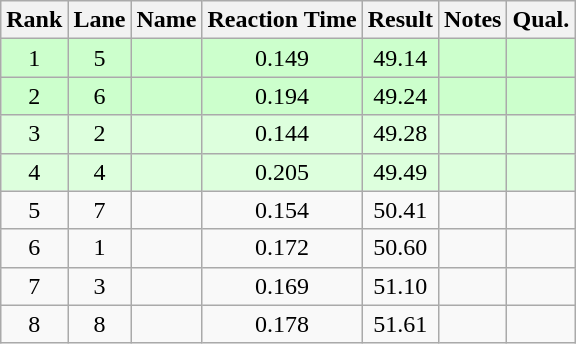<table class="wikitable sortable" style="text-align:center">
<tr>
<th>Rank</th>
<th>Lane</th>
<th>Name</th>
<th>Reaction Time</th>
<th>Result</th>
<th>Notes</th>
<th>Qual.</th>
</tr>
<tr bgcolor=ccffcc>
<td>1</td>
<td>5</td>
<td align="left"></td>
<td>0.149</td>
<td>49.14</td>
<td></td>
<td></td>
</tr>
<tr bgcolor=ccffcc>
<td>2</td>
<td>6</td>
<td align="left"></td>
<td>0.194</td>
<td>49.24</td>
<td></td>
<td></td>
</tr>
<tr bgcolor=ddffdd>
<td>3</td>
<td>2</td>
<td align="left"></td>
<td>0.144</td>
<td>49.28</td>
<td></td>
<td></td>
</tr>
<tr bgcolor=ddffdd>
<td>4</td>
<td>4</td>
<td align="left"></td>
<td>0.205</td>
<td>49.49</td>
<td><br></td>
<td></td>
</tr>
<tr>
<td>5</td>
<td>7</td>
<td align="left"></td>
<td>0.154</td>
<td>50.41</td>
<td></td>
<td></td>
</tr>
<tr>
<td>6</td>
<td>1</td>
<td align="left"></td>
<td>0.172</td>
<td>50.60</td>
<td></td>
<td></td>
</tr>
<tr>
<td>7</td>
<td>3</td>
<td align="left"></td>
<td>0.169</td>
<td>51.10</td>
<td></td>
<td></td>
</tr>
<tr>
<td>8</td>
<td>8</td>
<td align="left"></td>
<td>0.178</td>
<td>51.61</td>
<td></td>
<td></td>
</tr>
</table>
